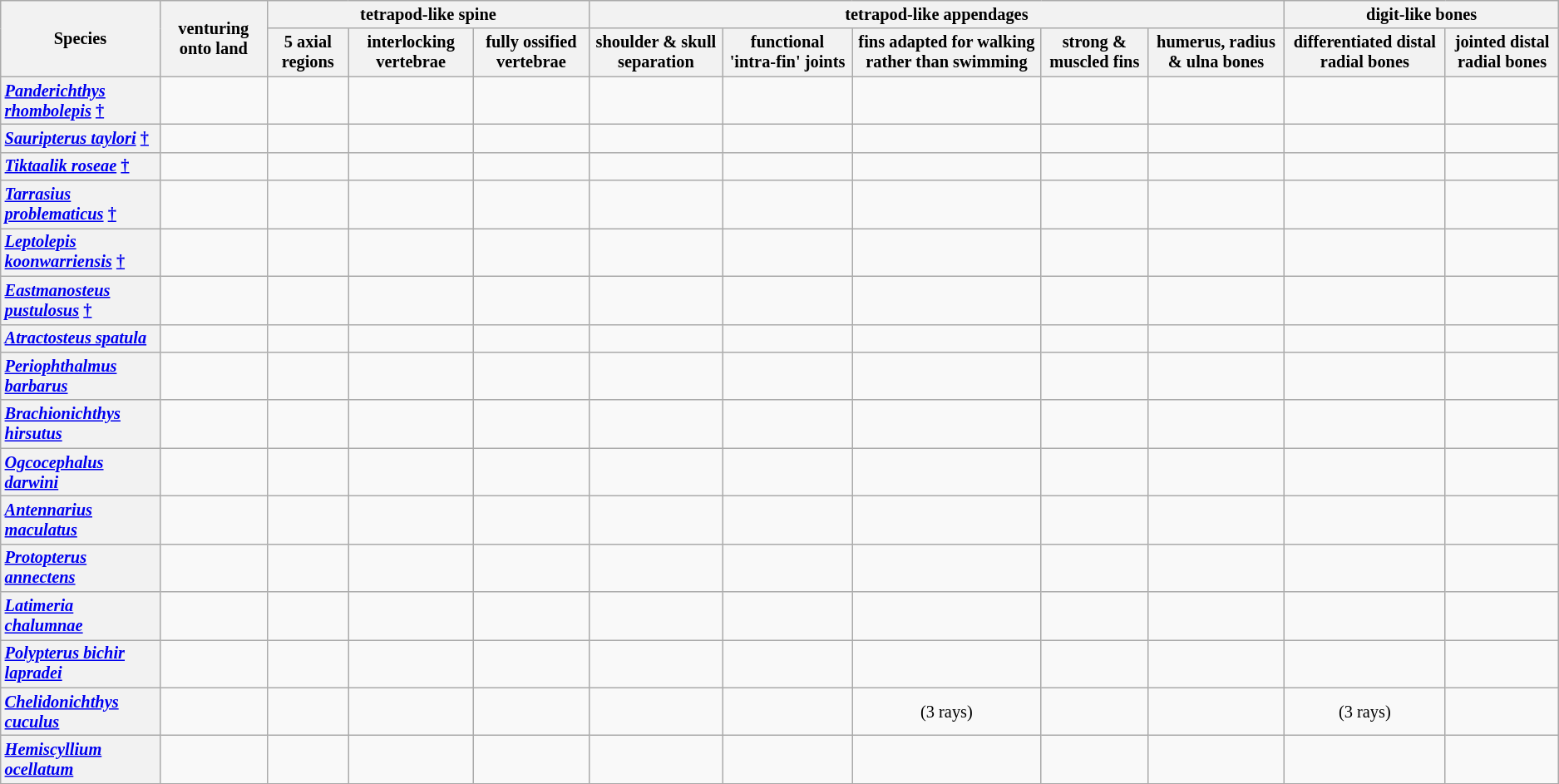<table class="sortable wikitable" style="font-size: 85%; text-align: center; width: auto">
<tr>
<th rowspan="2"><strong>Species</strong></th>
<th colspan="1" rowspan="2">venturing onto land</th>
<th colspan="3">tetrapod-like spine</th>
<th colspan="5">tetrapod-like appendages</th>
<th colspan="2">digit-like bones</th>
</tr>
<tr>
<th>5 axial regions<br></th>
<th>interlocking vertebrae</th>
<th>fully ossified vertebrae</th>
<th>shoulder & skull separation</th>
<th>functional 'intra-fin' joints</th>
<th>fins adapted for walking rather than swimming</th>
<th>strong & muscled fins</th>
<th>humerus, radius & ulna bones</th>
<th>differentiated distal radial bones</th>
<th>jointed distal radial bones</th>
</tr>
<tr>
<th style="text-align:left"><em><a href='#'>Panderichthys rhombolepis</a></em> <a href='#'>†</a></th>
<td></td>
<td><br></td>
<td></td>
<td></td>
<td></td>
<td></td>
<td></td>
<td></td>
<td></td>
<td></td>
<td></td>
</tr>
<tr>
<th style="text-align:left"><em><a href='#'>Sauripterus taylori</a></em> <a href='#'>†</a></th>
<td></td>
<td><br></td>
<td></td>
<td></td>
<td></td>
<td></td>
<td></td>
<td></td>
<td></td>
<td></td>
<td></td>
</tr>
<tr>
<th style="text-align:left"><em><a href='#'>Tiktaalik roseae</a></em> <a href='#'>†</a></th>
<td></td>
<td><br></td>
<td></td>
<td></td>
<td></td>
<td></td>
<td></td>
<td></td>
<td></td>
<td></td>
<td></td>
</tr>
<tr>
<th style="text-align:left"><em><a href='#'>Tarrasius problematicus</a></em> <a href='#'>†</a></th>
<td></td>
<td><br></td>
<td></td>
<td></td>
<td></td>
<td></td>
<td></td>
<td></td>
<td></td>
<td></td>
<td></td>
</tr>
<tr>
<th style="text-align:left"><em><a href='#'>Leptolepis koonwarriensis</a></em> <a href='#'>†</a></th>
<td></td>
<td><br></td>
<td></td>
<td></td>
<td></td>
<td></td>
<td></td>
<td></td>
<td></td>
<td></td>
<td></td>
</tr>
<tr>
<th style="text-align:left"><em><a href='#'>Eastmanosteus pustulosus</a></em> <a href='#'>†</a></th>
<td></td>
<td><br></td>
<td></td>
<td></td>
<td></td>
<td></td>
<td></td>
<td></td>
<td></td>
<td></td>
<td></td>
</tr>
<tr>
<th style="text-align:left"><em><a href='#'>Atractosteus spatula</a></em></th>
<td></td>
<td><br></td>
<td></td>
<td></td>
<td></td>
<td></td>
<td></td>
<td></td>
<td></td>
<td></td>
<td></td>
</tr>
<tr>
<th style="text-align:left"><em><a href='#'>Periophthalmus barbarus</a></em></th>
<td></td>
<td><br></td>
<td></td>
<td></td>
<td></td>
<td></td>
<td></td>
<td></td>
<td></td>
<td></td>
<td></td>
</tr>
<tr>
<th style="text-align:left"><em><a href='#'>Brachionichthys hirsutus</a></em></th>
<td></td>
<td><br></td>
<td></td>
<td></td>
<td></td>
<td></td>
<td></td>
<td></td>
<td></td>
<td></td>
<td></td>
</tr>
<tr>
<th style="text-align:left"><em><a href='#'>Ogcocephalus darwini</a></em></th>
<td></td>
<td><br></td>
<td></td>
<td></td>
<td></td>
<td></td>
<td></td>
<td></td>
<td></td>
<td></td>
<td></td>
</tr>
<tr>
<th style="text-align:left"><em><a href='#'>Antennarius maculatus</a></em></th>
<td></td>
<td><br></td>
<td></td>
<td></td>
<td></td>
<td></td>
<td></td>
<td></td>
<td></td>
<td></td>
<td></td>
</tr>
<tr>
<th style="text-align:left"><em><a href='#'>Protopterus annectens</a></em></th>
<td></td>
<td><br></td>
<td></td>
<td></td>
<td></td>
<td></td>
<td></td>
<td></td>
<td></td>
<td></td>
<td></td>
</tr>
<tr>
<th style="text-align:left"><em><a href='#'>Latimeria chalumnae</a></em></th>
<td></td>
<td><br></td>
<td></td>
<td></td>
<td></td>
<td></td>
<td></td>
<td></td>
<td></td>
<td></td>
<td></td>
</tr>
<tr>
<th style="text-align:left"><em><a href='#'>Polypterus bichir lapradei</a></em></th>
<td></td>
<td><br></td>
<td></td>
<td></td>
<td></td>
<td></td>
<td></td>
<td></td>
<td></td>
<td></td>
<td></td>
</tr>
<tr>
<th style="text-align:left"><em><a href='#'>Chelidonichthys cuculus</a></em></th>
<td></td>
<td><br></td>
<td></td>
<td></td>
<td></td>
<td></td>
<td> (3 rays)</td>
<td></td>
<td></td>
<td> (3 rays)</td>
<td></td>
</tr>
<tr>
<th style="text-align:left"><em><a href='#'>Hemiscyllium ocellatum</a></em></th>
<td></td>
<td><br></td>
<td></td>
<td></td>
<td></td>
<td></td>
<td></td>
<td></td>
<td></td>
<td></td>
<td></td>
</tr>
<tr class="sortbottom">
</tr>
</table>
